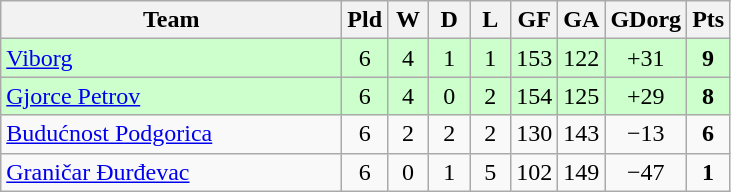<table class="wikitable" style="text-align:center">
<tr>
<th width=220>Team</th>
<th width=20>Pld</th>
<th width=20>W</th>
<th width=20>D</th>
<th width=20>L</th>
<th width=20>GF</th>
<th width=20>GA</th>
<th width=20>GDorg</th>
<th width=20>Pts</th>
</tr>
<tr bgcolor="#ccffcc">
<td align="left"> <a href='#'>Viborg</a></td>
<td>6</td>
<td>4</td>
<td>1</td>
<td>1</td>
<td>153</td>
<td>122</td>
<td>+31</td>
<td><strong>9</strong></td>
</tr>
<tr bgcolor="#ccffcc">
<td align="left"> <a href='#'>Gjorce Petrov</a></td>
<td>6</td>
<td>4</td>
<td>0</td>
<td>2</td>
<td>154</td>
<td>125</td>
<td>+29</td>
<td><strong>8</strong></td>
</tr>
<tr>
<td align="left"> <a href='#'>Budućnost Podgorica</a></td>
<td>6</td>
<td>2</td>
<td>2</td>
<td>2</td>
<td>130</td>
<td>143</td>
<td>−13</td>
<td><strong>6</strong></td>
</tr>
<tr>
<td align="left"> <a href='#'>Graničar Đurđevac</a></td>
<td>6</td>
<td>0</td>
<td>1</td>
<td>5</td>
<td>102</td>
<td>149</td>
<td>−47</td>
<td><strong>1</strong></td>
</tr>
</table>
